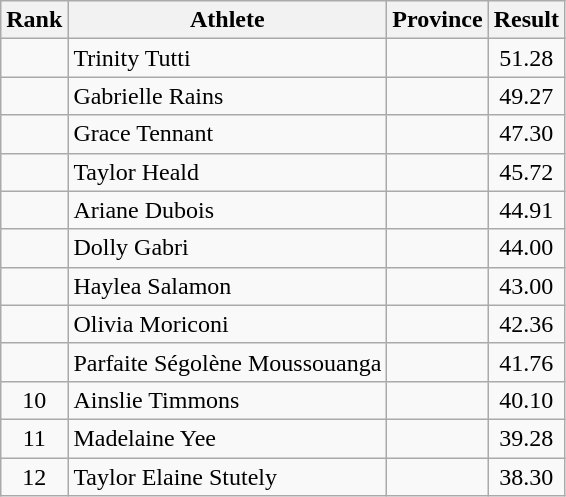<table class="wikitable sortable" style="text-align:center">
<tr>
<th>Rank</th>
<th>Athlete</th>
<th>Province</th>
<th>Result</th>
</tr>
<tr>
<td></td>
<td align=left>Trinity Tutti</td>
<td align="left"></td>
<td>51.28</td>
</tr>
<tr>
<td></td>
<td align=left>Gabrielle Rains</td>
<td align="left"></td>
<td>49.27</td>
</tr>
<tr>
<td></td>
<td align=left>Grace Tennant</td>
<td align="left"></td>
<td>47.30</td>
</tr>
<tr>
<td></td>
<td align=left>Taylor Heald</td>
<td align="left"></td>
<td>45.72</td>
</tr>
<tr>
<td></td>
<td align=left>Ariane Dubois</td>
<td align="left"></td>
<td>44.91</td>
</tr>
<tr>
<td></td>
<td align=left>Dolly Gabri</td>
<td align="left"></td>
<td>44.00</td>
</tr>
<tr>
<td></td>
<td align=left>Haylea Salamon</td>
<td align="left"></td>
<td>43.00</td>
</tr>
<tr>
<td></td>
<td align=left>Olivia Moriconi</td>
<td align="left"></td>
<td>42.36</td>
</tr>
<tr>
<td></td>
<td align=left>Parfaite Ségolène Moussouanga</td>
<td align="left"></td>
<td>41.76</td>
</tr>
<tr>
<td>10</td>
<td align=left>Ainslie Timmons</td>
<td align="left"></td>
<td>40.10</td>
</tr>
<tr>
<td>11</td>
<td align=left>Madelaine Yee</td>
<td align="left"></td>
<td>39.28</td>
</tr>
<tr>
<td>12</td>
<td align=left>Taylor Elaine Stutely</td>
<td align="left"></td>
<td>38.30</td>
</tr>
</table>
